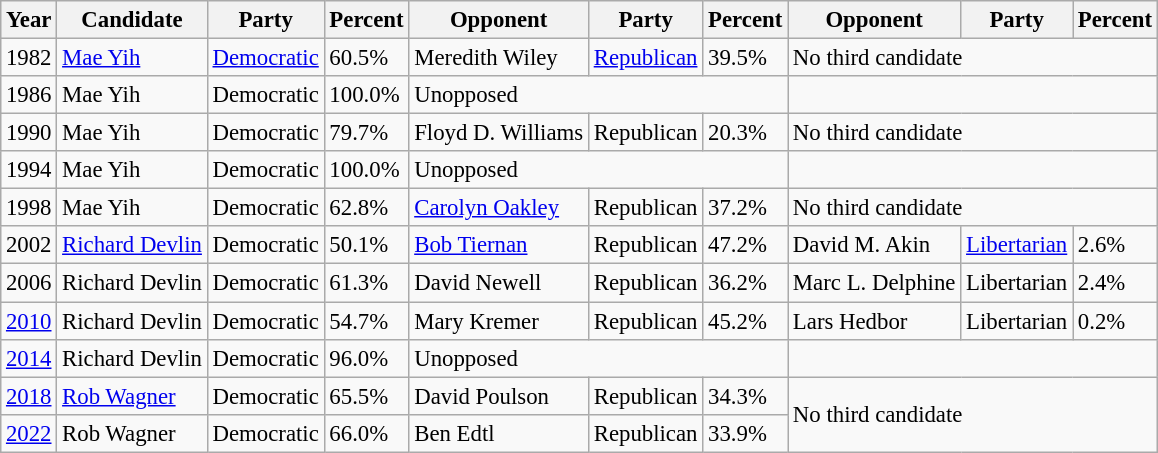<table class="wikitable" style="margin:0.5em auto; font-size:95%;">
<tr>
<th>Year</th>
<th>Candidate</th>
<th>Party</th>
<th>Percent</th>
<th>Opponent</th>
<th>Party</th>
<th>Percent</th>
<th>Opponent</th>
<th>Party</th>
<th>Percent</th>
</tr>
<tr>
<td>1982</td>
<td><a href='#'>Mae Yih</a></td>
<td><a href='#'>Democratic</a></td>
<td>60.5%</td>
<td>Meredith Wiley</td>
<td><a href='#'>Republican</a></td>
<td>39.5%</td>
<td colspan=3>No third candidate</td>
</tr>
<tr>
<td>1986</td>
<td>Mae Yih</td>
<td>Democratic</td>
<td>100.0%</td>
<td colspan=3>Unopposed</td>
</tr>
<tr>
<td>1990</td>
<td>Mae Yih</td>
<td>Democratic</td>
<td>79.7%</td>
<td>Floyd D. Williams</td>
<td>Republican</td>
<td>20.3%</td>
<td colspan=3>No third candidate</td>
</tr>
<tr>
<td>1994</td>
<td>Mae Yih</td>
<td>Democratic</td>
<td>100.0%</td>
<td colspan=3>Unopposed</td>
</tr>
<tr>
<td>1998</td>
<td>Mae Yih</td>
<td>Democratic</td>
<td>62.8%</td>
<td><a href='#'>Carolyn Oakley</a></td>
<td>Republican</td>
<td>37.2%</td>
<td colspan=3>No third candidate</td>
</tr>
<tr>
<td>2002</td>
<td><a href='#'>Richard Devlin</a></td>
<td>Democratic</td>
<td>50.1%</td>
<td><a href='#'>Bob Tiernan</a></td>
<td>Republican</td>
<td>47.2%</td>
<td>David M. Akin</td>
<td><a href='#'>Libertarian</a></td>
<td>2.6%</td>
</tr>
<tr>
<td>2006</td>
<td>Richard Devlin</td>
<td>Democratic</td>
<td>61.3%</td>
<td>David Newell</td>
<td>Republican</td>
<td>36.2%</td>
<td>Marc L. Delphine</td>
<td>Libertarian</td>
<td>2.4%</td>
</tr>
<tr>
<td><a href='#'>2010</a></td>
<td>Richard Devlin</td>
<td>Democratic</td>
<td>54.7%</td>
<td>Mary Kremer</td>
<td>Republican</td>
<td>45.2%</td>
<td>Lars Hedbor</td>
<td>Libertarian</td>
<td>0.2%</td>
</tr>
<tr>
<td><a href='#'>2014</a></td>
<td>Richard Devlin</td>
<td>Democratic</td>
<td>96.0%</td>
<td colspan=3>Unopposed</td>
</tr>
<tr>
<td><a href='#'>2018</a></td>
<td><a href='#'>Rob Wagner</a></td>
<td>Democratic</td>
<td>65.5%</td>
<td>David Poulson</td>
<td>Republican</td>
<td>34.3%</td>
<td colspan=3 rowspan=2>No third candidate</td>
</tr>
<tr>
<td><a href='#'>2022</a></td>
<td>Rob Wagner</td>
<td>Democratic</td>
<td>66.0%</td>
<td>Ben Edtl</td>
<td>Republican</td>
<td>33.9%</td>
</tr>
</table>
